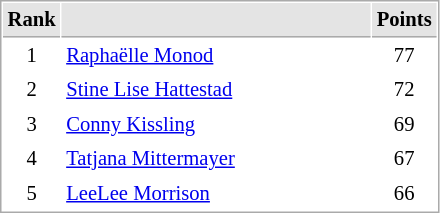<table cellspacing="1" cellpadding="3" style="border:1px solid #AAAAAA;font-size:86%">
<tr bgcolor="#E4E4E4">
<th style="border-bottom:1px solid #AAAAAA" width=10>Rank</th>
<th style="border-bottom:1px solid #AAAAAA" width=200></th>
<th style="border-bottom:1px solid #AAAAAA" width=20>Points</th>
</tr>
<tr>
<td align="center">1</td>
<td> <a href='#'>Raphaëlle Monod</a></td>
<td align=center>77</td>
</tr>
<tr>
<td align="center">2</td>
<td> <a href='#'>Stine Lise Hattestad</a></td>
<td align=center>72</td>
</tr>
<tr>
<td align="center">3</td>
<td> <a href='#'>Conny Kissling</a></td>
<td align=center>69</td>
</tr>
<tr>
<td align="center">4</td>
<td> <a href='#'>Tatjana Mittermayer</a></td>
<td align=center>67</td>
</tr>
<tr>
<td align="center">5</td>
<td> <a href='#'>LeeLee Morrison</a></td>
<td align=center>66</td>
</tr>
</table>
